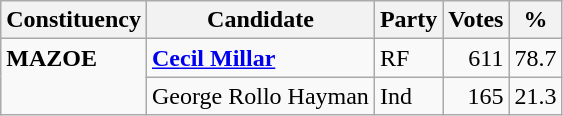<table class="wikitable">
<tr>
<th align="left">Constituency</th>
<th align="center" valign="top">Candidate</th>
<th align="center" valign="top">Party</th>
<th align="center" valign="top">Votes</th>
<th align="center" valign="top">%</th>
</tr>
<tr>
<td valign="top" rowspan="4"><strong>MAZOE</strong></td>
<td align="left"><strong><a href='#'>Cecil Millar</a></strong></td>
<td align="left">RF</td>
<td align="right">611</td>
<td align="right">78.7</td>
</tr>
<tr>
<td align="left">George Rollo Hayman</td>
<td align="left">Ind</td>
<td align="right">165</td>
<td align="right">21.3</td>
</tr>
</table>
